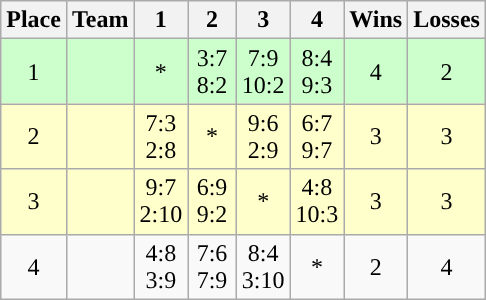<table class="wikitable" style="text-align:center;">
<tr>
<th>Place</th>
<th>Team</th>
<th width="25">1</th>
<th width="25">2</th>
<th width="25">3</th>
<th width="25">4</th>
<th>Wins</th>
<th>Losses</th>
</tr>
<tr bgcolor=#cfc>
<td>1</td>
<td align=left></td>
<td>*</td>
<td>3:7<br> 8:2</td>
<td>7:9<br>10:2</td>
<td>8:4<br> 9:3</td>
<td>4</td>
<td>2</td>
</tr>
<tr bgcolor=#ffc>
<td>2</td>
<td align=left></td>
<td>7:3<br> 2:8</td>
<td>*</td>
<td>9:6<br> 2:9</td>
<td>6:7<br> 9:7</td>
<td>3</td>
<td>3</td>
</tr>
<tr bgcolor=#ffc>
<td>3</td>
<td align=left></td>
<td>9:7<br>2:10</td>
<td>6:9<br> 9:2</td>
<td>*</td>
<td>4:8<br>10:3</td>
<td>3</td>
<td>3</td>
</tr>
<tr>
<td>4</td>
<td align=left></td>
<td>4:8<br> 3:9</td>
<td>7:6<br> 7:9</td>
<td>8:4<br>3:10</td>
<td>*</td>
<td>2</td>
<td>4</td>
</tr>
</table>
